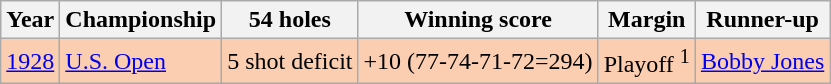<table class="wikitable">
<tr>
<th>Year</th>
<th>Championship</th>
<th>54 holes</th>
<th>Winning score</th>
<th>Margin</th>
<th>Runner-up</th>
</tr>
<tr style="background:#FBCEB1;">
<td><a href='#'>1928</a></td>
<td><a href='#'>U.S. Open</a></td>
<td>5 shot deficit</td>
<td>+10 (77-74-71-72=294)</td>
<td>Playoff <sup>1</sup></td>
<td> <a href='#'>Bobby Jones</a></td>
</tr>
</table>
